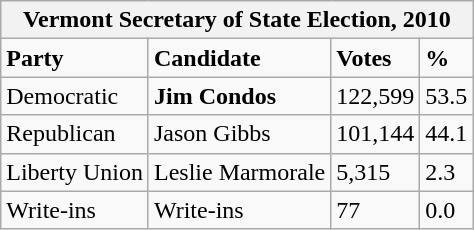<table class="wikitable">
<tr>
<th colspan="4">Vermont Secretary of State Election, 2010</th>
</tr>
<tr>
<td><strong>Party</strong></td>
<td><strong>Candidate</strong></td>
<td><strong>Votes</strong></td>
<td><strong>%</strong></td>
</tr>
<tr>
<td>Democratic</td>
<td><strong>Jim Condos</strong></td>
<td>122,599</td>
<td>53.5</td>
</tr>
<tr>
<td>Republican</td>
<td>Jason Gibbs</td>
<td>101,144</td>
<td>44.1</td>
</tr>
<tr>
<td>Liberty Union</td>
<td>Leslie Marmorale</td>
<td>5,315</td>
<td>2.3</td>
</tr>
<tr>
<td>Write-ins</td>
<td>Write-ins</td>
<td>77</td>
<td>0.0</td>
</tr>
</table>
